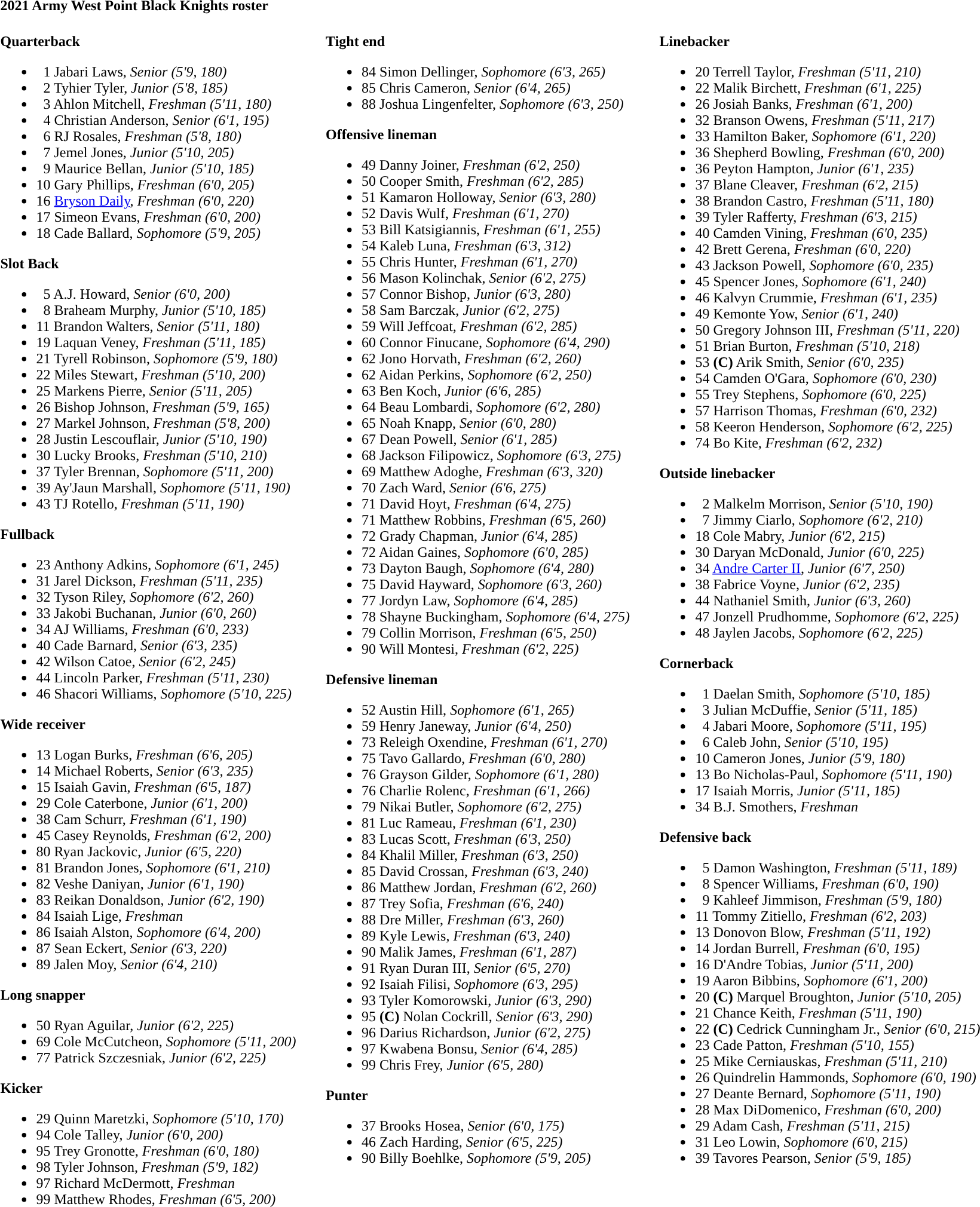<table class="toccolours" style="text-align: left;">
<tr>
<td colspan="5"><strong>2021 Army West Point Black Knights roster</strong></td>
</tr>
<tr>
<td valign="top"><br><strong>Quarterback</strong><ul><li>  1  Jabari Laws, <em>Senior (5'9, 180)</em></li><li>  2  Tyhier Tyler, <em>Junior (5'8, 185)</em></li><li>  3  Ahlon Mitchell, <em>Freshman (5'11, 180)</em></li><li>  4  Christian Anderson, <em>Senior (6'1, 195)</em></li><li>  6  RJ Rosales, <em>Freshman (5'8, 180)</em></li><li>  7  Jemel Jones, <em>Junior (5'10, 205)</em></li><li>  9  Maurice Bellan, <em>Junior (5'10, 185)</em></li><li>10  Gary Phillips, <em>Freshman (6'0, 205)</em></li><li>16  <a href='#'>Bryson Daily</a>, <em>Freshman (6'0, 220)</em></li><li>17  Simeon Evans, <em>Freshman (6'0, 200)</em></li><li>18  Cade Ballard, <em>Sophomore (5'9, 205)</em></li></ul><strong>Slot Back</strong><ul><li>  5  A.J. Howard, <em>Senior (6'0, 200)</em></li><li>  8  Braheam Murphy, <em>Junior (5'10, 185)</em></li><li>11  Brandon Walters, <em>Senior (5'11, 180)</em></li><li>19  Laquan Veney, <em>Freshman (5'11, 185)</em></li><li>21  Tyrell Robinson, <em>Sophomore (5'9, 180)</em></li><li>22  Miles Stewart, <em>Freshman (5'10, 200)</em></li><li>25  Markens Pierre, <em>Senior (5'11, 205)</em></li><li>26  Bishop Johnson, <em>Freshman (5'9, 165)</em></li><li>27  Markel Johnson, <em>Freshman (5'8, 200)</em></li><li>28  Justin Lescouflair, <em>Junior (5'10, 190)</em></li><li>30  Lucky Brooks, <em>Freshman (5'10, 210)</em></li><li>37  Tyler Brennan, <em>Sophomore (5'11, 200)</em></li><li>39  Ay'Jaun Marshall, <em>Sophomore (5'11, 190)</em></li><li>43  TJ Rotello, <em>Freshman (5'11, 190)</em></li></ul><strong>Fullback</strong><ul><li>23  Anthony Adkins, <em>Sophomore (6'1, 245)</em></li><li>31  Jarel Dickson, <em>Freshman (5'11, 235)</em></li><li>32  Tyson Riley, <em>Sophomore (6'2, 260)</em></li><li>33  Jakobi Buchanan, <em>Junior (6'0, 260)</em></li><li>34  AJ Williams, <em>Freshman (6'0, 233)</em></li><li>40  Cade Barnard, <em>Senior (6'3, 235)</em></li><li>42  Wilson Catoe, <em>Senior (6'2, 245)</em></li><li>44  Lincoln Parker, <em>Freshman (5'11, 230)</em></li><li>46  Shacori Williams, <em>Sophomore (5'10, 225)</em></li></ul><strong>Wide receiver</strong><ul><li>13  Logan Burks, <em>Freshman (6'6, 205)</em></li><li>14  Michael Roberts, <em>Senior (6'3, 235)</em></li><li>15  Isaiah Gavin, <em>Freshman (6'5, 187)</em></li><li>29  Cole Caterbone, <em>Junior (6'1, 200)</em></li><li>38  Cam Schurr, <em>Freshman (6'1, 190)</em></li><li>45  Casey Reynolds, <em>Freshman (6'2, 200)</em></li><li>80  Ryan Jackovic, <em>Junior (6'5, 220)</em></li><li>81  Brandon Jones, <em>Sophomore (6'1, 210)</em></li><li>82  Veshe Daniyan, <em>Junior (6'1, 190)</em></li><li>83  Reikan Donaldson, <em>Junior (6'2, 190)</em></li><li>84  Isaiah Lige, <em>Freshman</em></li><li>86  Isaiah Alston, <em>Sophomore (6'4, 200)</em></li><li>87  Sean Eckert, <em>Senior (6'3, 220)</em></li><li>89  Jalen Moy, <em>Senior (6'4, 210)</em></li></ul><strong>Long snapper</strong><ul><li>50  Ryan Aguilar, <em>Junior (6'2, 225)</em></li><li>69  Cole McCutcheon, <em>Sophomore (5'11, 200)</em></li><li>77  Patrick Szczesniak, <em>Junior (6'2, 225)</em></li></ul><strong>Kicker</strong><ul><li>29  Quinn Maretzki, <em>Sophomore (5'10, 170)</em></li><li>94  Cole Talley, <em>Junior (6'0, 200)</em></li><li>95  Trey Gronotte, <em>Freshman (6'0, 180)</em></li><li>98  Tyler Johnson, <em>Freshman (5'9, 182)</em></li><li>97  Richard McDermott, <em>Freshman</em></li><li>99  Matthew Rhodes, <em>Freshman (6'5, 200)</em></li></ul></td>
<td width="25"> </td>
<td valign="top"><br><strong>Tight end</strong><ul><li>84  Simon Dellinger, <em>Sophomore (6'3, 265)</em></li><li>85  Chris Cameron, <em>Senior (6'4, 265)</em></li><li>88  Joshua Lingenfelter, <em>Sophomore (6'3, 250)</em></li></ul><strong>Offensive lineman</strong><ul><li>49  Danny Joiner, <em>Freshman (6'2, 250)</em></li><li>50  Cooper Smith, <em>Freshman (6'2, 285)</em></li><li>51  Kamaron Holloway, <em>Senior (6'3, 280)</em></li><li>52  Davis Wulf, <em>Freshman (6'1, 270)</em></li><li>53  Bill Katsigiannis, <em>Freshman (6'1, 255)</em></li><li>54  Kaleb Luna, <em>Freshman (6'3, 312)</em></li><li>55  Chris Hunter, <em>Freshman (6'1, 270)</em></li><li>56  Mason Kolinchak, <em>Senior (6'2, 275)</em></li><li>57  Connor Bishop, <em>Junior (6'3, 280)</em></li><li>58  Sam Barczak, <em>Junior (6'2, 275)</em></li><li>59  Will Jeffcoat, <em>Freshman (6'2, 285)</em></li><li>60  Connor Finucane, <em>Sophomore (6'4, 290)</em></li><li>62  Jono Horvath, <em>Freshman (6'2, 260)</em></li><li>62  Aidan Perkins, <em>Sophomore (6'2, 250)</em></li><li>63  Ben Koch, <em>Junior (6'6, 285)</em></li><li>64  Beau Lombardi, <em>Sophomore (6'2, 280)</em></li><li>65  Noah Knapp, <em>Senior (6'0, 280)</em></li><li>67  Dean Powell, <em>Senior (6'1, 285)</em></li><li>68  Jackson Filipowicz, <em>Sophomore (6'3, 275)</em></li><li>69  Matthew Adoghe, <em>Freshman (6'3, 320)</em></li><li>70  Zach Ward, <em>Senior (6'6, 275)</em></li><li>71  David Hoyt, <em>Freshman (6'4, 275)</em></li><li>71  Matthew Robbins, <em>Freshman (6'5, 260)</em></li><li>72  Grady Chapman, <em>Junior (6'4, 285)</em></li><li>72  Aidan Gaines, <em>Sophomore (6'0, 285)</em></li><li>73  Dayton Baugh, <em>Sophomore (6'4, 280)</em></li><li>75  David Hayward, <em>Sophomore (6'3, 260)</em></li><li>77  Jordyn Law, <em>Sophomore (6'4, 285)</em></li><li>78  Shayne Buckingham, <em>Sophomore (6'4, 275)</em></li><li>79  Collin Morrison, <em>Freshman (6'5, 250)</em></li><li>90  Will Montesi, <em>Freshman (6'2, 225)</em></li></ul><strong>Defensive lineman</strong><ul><li>52  Austin Hill, <em>Sophomore (6'1, 265)</em></li><li>59  Henry Janeway, <em>Junior (6'4, 250)</em></li><li>73  Releigh Oxendine, <em>Freshman (6'1, 270)</em></li><li>75  Tavo Gallardo, <em>Freshman (6'0, 280)</em></li><li>76  Grayson Gilder, <em>Sophomore (6'1, 280)</em></li><li>76  Charlie Rolenc, <em>Freshman (6'1, 266)</em></li><li>79  Nikai Butler, <em>Sophomore (6'2, 275)</em></li><li>81  Luc Rameau, <em>Freshman (6'1, 230)</em></li><li>83  Lucas Scott, <em>Freshman (6'3, 250)</em></li><li>84  Khalil Miller, <em>Freshman (6'3, 250)</em></li><li>85  David Crossan, <em>Freshman (6'3, 240)</em></li><li>86  Matthew Jordan, <em>Freshman (6'2, 260)</em></li><li>87  Trey Sofia, <em>Freshman (6'6, 240)</em></li><li>88  Dre Miller, <em>Freshman (6'3, 260)</em></li><li>89  Kyle Lewis, <em>Freshman (6'3, 240)</em></li><li>90  Malik James, <em>Freshman (6'1, 287)</em></li><li>91  Ryan Duran III, <em>Senior (6'5, 270)</em></li><li>92  Isaiah Filisi, <em>Sophomore (6'3, 295)</em></li><li>93  Tyler Komorowski, <em>Junior (6'3, 290)</em></li><li>95  <strong>(C)</strong> Nolan Cockrill, <em>Senior (6'3, 290)</em></li><li>96  Darius Richardson, <em>Junior (6'2, 275)</em></li><li>97  Kwabena Bonsu, <em>Senior (6'4, 285)</em></li><li>99  Chris Frey, <em>Junior (6'5, 280)</em></li></ul><strong>Punter</strong><ul><li>37  Brooks Hosea, <em>Senior (6'0, 175)</em></li><li>46  Zach Harding, <em>Senior (6'5, 225)</em></li><li>90  Billy Boehlke, <em>Sophomore (5'9, 205)</em></li></ul></td>
<td width="25"> </td>
<td valign="top"><br><strong>Linebacker</strong><ul><li>20  Terrell Taylor, <em>Freshman (5'11, 210)</em></li><li>22  Malik Birchett, <em>Freshman (6'1, 225)</em></li><li>26  Josiah Banks, <em>Freshman (6'1, 200)</em></li><li>32  Branson Owens, <em>Freshman (5'11, 217)</em></li><li>33  Hamilton Baker, <em>Sophomore (6'1, 220)</em></li><li>36  Shepherd Bowling, <em>Freshman (6'0, 200)</em></li><li>36  Peyton Hampton, <em>Junior (6'1, 235)</em></li><li>37  Blane Cleaver, <em>Freshman (6'2, 215)</em></li><li>38  Brandon Castro, <em>Freshman (5'11, 180)</em></li><li>39  Tyler Rafferty, <em>Freshman (6'3, 215)</em></li><li>40  Camden Vining, <em>Freshman (6'0, 235)</em></li><li>42  Brett Gerena, <em>Freshman (6'0, 220)</em></li><li>43  Jackson Powell, <em>Sophomore (6'0, 235)</em></li><li>45  Spencer Jones, <em>Sophomore (6'1, 240)</em></li><li>46  Kalvyn Crummie, <em>Freshman (6'1, 235)</em></li><li>49  Kemonte Yow, <em>Senior (6'1, 240)</em></li><li>50  Gregory Johnson III, <em>Freshman (5'11, 220)</em></li><li>51  Brian Burton, <em>Freshman (5'10, 218)</em></li><li>53  <strong>(C)</strong> Arik Smith, <em>Senior (6'0, 235)</em></li><li>54  Camden O'Gara, <em>Sophomore (6'0, 230)</em></li><li>55  Trey Stephens, <em>Sophomore (6'0, 225)</em></li><li>57  Harrison Thomas, <em>Freshman (6'0, 232)</em></li><li>58  Keeron Henderson, <em>Sophomore (6'2, 225)</em></li><li>74  Bo Kite, <em>Freshman (6'2, 232)</em></li></ul><strong>Outside linebacker</strong><ul><li>  2  Malkelm Morrison, <em>Senior (5'10, 190)</em></li><li>  7  Jimmy Ciarlo, <em>Sophomore (6'2, 210)</em></li><li>18  Cole Mabry, <em>Junior (6'2, 215)</em></li><li>30  Daryan McDonald, <em>Junior (6'0, 225)</em></li><li>34  <a href='#'>Andre Carter II</a>, <em>Junior (6'7, 250)</em></li><li>38  Fabrice Voyne, <em>Junior (6'2, 235)</em></li><li>44  Nathaniel Smith, <em>Junior (6'3, 260)</em></li><li>47  Jonzell Prudhomme, <em>Sophomore (6'2, 225)</em></li><li>48  Jaylen Jacobs, <em>Sophomore (6'2, 225)</em></li></ul><strong>Cornerback</strong><ul><li>  1  Daelan Smith, <em>Sophomore (5'10, 185)</em></li><li>  3  Julian McDuffie, <em>Senior (5'11, 185)</em></li><li>  4  Jabari Moore, <em>Sophomore (5'11, 195)</em></li><li>  6  Caleb John, <em>Senior (5'10, 195)</em></li><li>10  Cameron Jones, <em>Junior (5'9, 180)</em></li><li>13  Bo Nicholas-Paul, <em>Sophomore (5'11, 190)</em></li><li>17  Isaiah Morris, <em>Junior (5'11, 185)</em></li><li>34  B.J. Smothers, <em>Freshman</em></li></ul><strong>Defensive back</strong><ul><li>  5  Damon Washington, <em>Freshman (5'11, 189)</em></li><li>  8  Spencer Williams, <em>Freshman (6'0, 190)</em></li><li>  9  Kahleef Jimmison, <em>Freshman (5'9, 180)</em></li><li>11  Tommy Zitiello, <em>Freshman (6'2, 203)</em></li><li>13  Donovon Blow, <em>Freshman (5'11, 192)</em></li><li>14  Jordan Burrell, <em>Freshman (6'0, 195)</em></li><li>16  D'Andre Tobias, <em>Junior (5'11, 200)</em></li><li>19  Aaron Bibbins, <em>Sophomore (6'1, 200)</em></li><li>20  <strong>(C)</strong> Marquel Broughton, <em>Junior (5'10, 205)</em></li><li>21  Chance Keith, <em>Freshman (5'11, 190)</em></li><li>22  <strong>(C)</strong> Cedrick Cunningham Jr., <em>Senior (6'0, 215)</em></li><li>23  Cade Patton, <em>Freshman (5'10, 155)</em></li><li>25  Mike Cerniauskas, <em>Freshman (5'11, 210)</em></li><li>26  Quindrelin Hammonds, <em>Sophomore (6'0, 190)</em></li><li>27  Deante Bernard, <em>Sophomore (5'11, 190)</em></li><li>28  Max DiDomenico, <em>Freshman (6'0, 200)</em></li><li>29  Adam Cash, <em>Freshman (5'11, 215)</em></li><li>31  Leo Lowin, <em>Sophomore (6'0, 215)</em></li><li>39  Tavores Pearson, <em>Senior (5'9, 185)</em></li></ul></td>
</tr>
</table>
